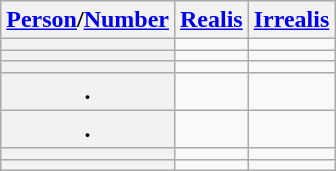<table class="wikitable" style="text-align: center;">
<tr>
<th><a href='#'>Person</a>/<a href='#'>Number</a></th>
<th><a href='#'>Realis</a></th>
<th><a href='#'>Irrealis</a></th>
</tr>
<tr>
<th></th>
<td></td>
<td></td>
</tr>
<tr>
<th></th>
<td></td>
<td></td>
</tr>
<tr>
<th></th>
<td></td>
<td></td>
</tr>
<tr>
<th>.</th>
<td></td>
<td></td>
</tr>
<tr>
<th>.</th>
<td></td>
<td></td>
</tr>
<tr>
<th></th>
<td></td>
<td></td>
</tr>
<tr>
<th></th>
<td></td>
<td></td>
</tr>
</table>
